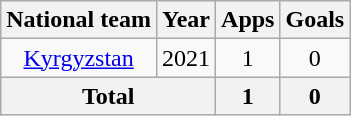<table class="wikitable" style="text-align:center">
<tr>
<th>National team</th>
<th>Year</th>
<th>Apps</th>
<th>Goals</th>
</tr>
<tr>
<td rowspan="1"><a href='#'>Kyrgyzstan</a></td>
<td>2021</td>
<td>1</td>
<td>0</td>
</tr>
<tr>
<th colspan=2>Total</th>
<th>1</th>
<th>0</th>
</tr>
</table>
